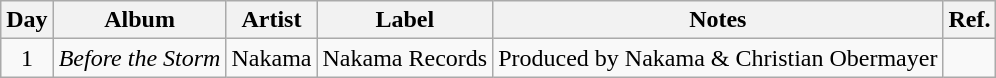<table class="wikitable">
<tr>
<th>Day</th>
<th>Album</th>
<th>Artist</th>
<th>Label</th>
<th>Notes</th>
<th>Ref.</th>
</tr>
<tr>
<td rowspan="1" style="text-align:center;">1</td>
<td><em>Before the Storm</em></td>
<td>Nakama</td>
<td>Nakama Records</td>
<td>Produced by Nakama & Christian Obermayer</td>
<td style="text-align:center;"></td>
</tr>
</table>
